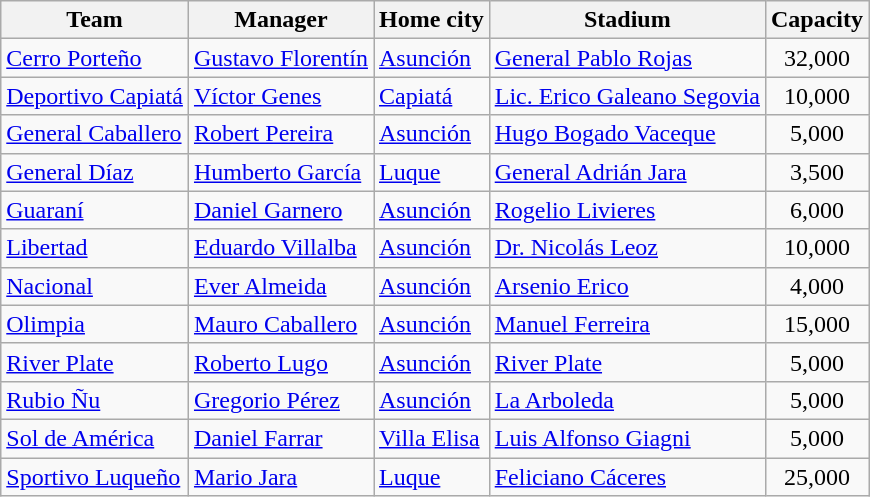<table class="wikitable sortable">
<tr>
<th>Team</th>
<th>Manager</th>
<th>Home city</th>
<th>Stadium</th>
<th>Capacity</th>
</tr>
<tr>
<td><a href='#'>Cerro Porteño</a></td>
<td> <a href='#'>Gustavo Florentín</a></td>
<td><a href='#'>Asunción</a></td>
<td><a href='#'>General Pablo Rojas</a></td>
<td align="center">32,000</td>
</tr>
<tr>
<td><a href='#'>Deportivo Capiatá</a></td>
<td> <a href='#'>Víctor Genes</a></td>
<td><a href='#'>Capiatá</a></td>
<td><a href='#'>Lic. Erico Galeano Segovia</a></td>
<td align="center">10,000</td>
</tr>
<tr>
<td><a href='#'>General Caballero</a></td>
<td> <a href='#'>Robert Pereira</a></td>
<td><a href='#'>Asunción</a></td>
<td><a href='#'>Hugo Bogado Vaceque</a></td>
<td align="center">5,000</td>
</tr>
<tr>
<td><a href='#'>General Díaz</a></td>
<td> <a href='#'>Humberto García</a></td>
<td><a href='#'>Luque</a></td>
<td><a href='#'>General Adrián Jara</a></td>
<td align="center">3,500</td>
</tr>
<tr>
<td><a href='#'>Guaraní</a></td>
<td> <a href='#'>Daniel Garnero</a></td>
<td><a href='#'>Asunción</a></td>
<td><a href='#'>Rogelio Livieres</a></td>
<td align="center">6,000</td>
</tr>
<tr>
<td><a href='#'>Libertad</a></td>
<td> <a href='#'>Eduardo Villalba</a></td>
<td><a href='#'>Asunción</a></td>
<td><a href='#'>Dr. Nicolás Leoz</a></td>
<td align="center">10,000</td>
</tr>
<tr>
<td><a href='#'>Nacional</a></td>
<td> <a href='#'>Ever Almeida</a></td>
<td><a href='#'>Asunción</a></td>
<td><a href='#'>Arsenio Erico</a></td>
<td align="center">4,000</td>
</tr>
<tr>
<td><a href='#'>Olimpia</a></td>
<td> <a href='#'>Mauro Caballero</a></td>
<td><a href='#'>Asunción</a></td>
<td><a href='#'>Manuel Ferreira</a></td>
<td align="center">15,000</td>
</tr>
<tr>
<td><a href='#'>River Plate</a></td>
<td> <a href='#'>Roberto Lugo</a></td>
<td><a href='#'>Asunción</a></td>
<td><a href='#'>River Plate</a></td>
<td align="center">5,000</td>
</tr>
<tr>
<td><a href='#'>Rubio Ñu</a></td>
<td> <a href='#'>Gregorio Pérez</a></td>
<td><a href='#'>Asunción</a></td>
<td><a href='#'>La Arboleda</a></td>
<td align="center">5,000</td>
</tr>
<tr>
<td><a href='#'>Sol de América</a></td>
<td> <a href='#'>Daniel Farrar</a></td>
<td><a href='#'>Villa Elisa</a></td>
<td><a href='#'>Luis Alfonso Giagni</a></td>
<td align="center">5,000</td>
</tr>
<tr>
<td><a href='#'>Sportivo Luqueño</a></td>
<td> <a href='#'>Mario Jara</a></td>
<td><a href='#'>Luque</a></td>
<td><a href='#'>Feliciano Cáceres</a></td>
<td align="center">25,000</td>
</tr>
</table>
